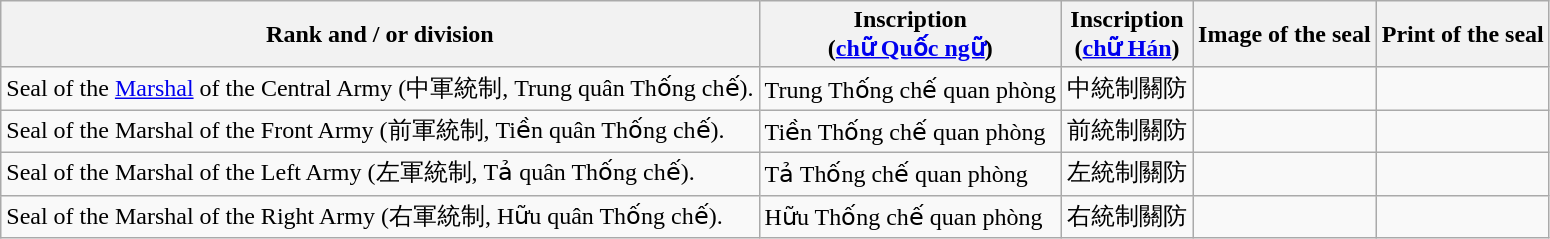<table class="wikitable">
<tr>
<th>Rank and / or division</th>
<th>Inscription<br>(<a href='#'>chữ Quốc ngữ</a>)</th>
<th>Inscription<br>(<a href='#'>chữ Hán</a>)</th>
<th>Image of the seal</th>
<th>Print of the seal</th>
</tr>
<tr>
<td>Seal of the <a href='#'>Marshal</a> of the Central Army (中軍統制, Trung quân Thống chế).</td>
<td>Trung Thống chế quan phòng</td>
<td>中統制關防</td>
<td></td>
<td></td>
</tr>
<tr>
<td>Seal of the Marshal of the Front Army (前軍統制, Tiền quân Thống chế).</td>
<td>Tiền Thống chế quan phòng</td>
<td>前統制關防</td>
<td></td>
<td></td>
</tr>
<tr>
<td>Seal of the Marshal of the Left Army (左軍統制, Tả quân Thống chế).</td>
<td>Tả Thống chế quan phòng</td>
<td>左統制關防</td>
<td></td>
<td></td>
</tr>
<tr>
<td>Seal of the Marshal of the Right Army (右軍統制, Hữu quân Thống chế).</td>
<td>Hữu Thống chế quan phòng</td>
<td>右統制關防</td>
<td></td>
<td></td>
</tr>
</table>
